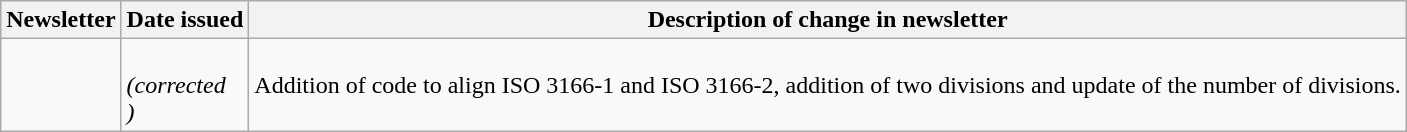<table class="wikitable">
<tr>
<th>Newsletter</th>
<th>Date issued</th>
<th>Description of change in newsletter</th>
</tr>
<tr>
<td id="II-3"></td>
<td><br> <em>(corrected<br> )</em></td>
<td>Addition of code to align ISO 3166-1 and ISO 3166-2, addition of two divisions and update of the number of divisions.</td>
</tr>
</table>
